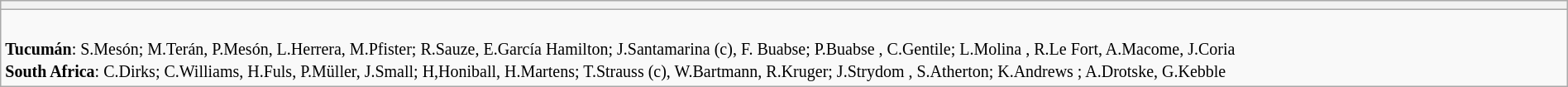<table style="width:100%" class="wikitable collapsible collapsed">
<tr>
<th></th>
</tr>
<tr>
<td><br>





<small><strong>Tucumán</strong>: S.Mesón; M.Terán, P.Mesón, L.Herrera, M.Pfister; R.Sauze, E.García Hamilton; J.Santamarina (c), F. Buabse; P.Buabse , C.Gentile; L.Molina , R.Le Fort, A.Macome, J.Coria<br>
<strong>South Africa</strong>: C.Dirks; C.Williams, H.Fuls, P.Müller, J.Small; H,Honiball, H.Martens; T.Strauss (c), W.Bartmann, R.Kruger; J.Strydom , S.Atherton; K.Andrews ; A.Drotske, G.Kebble </small></td>
</tr>
</table>
